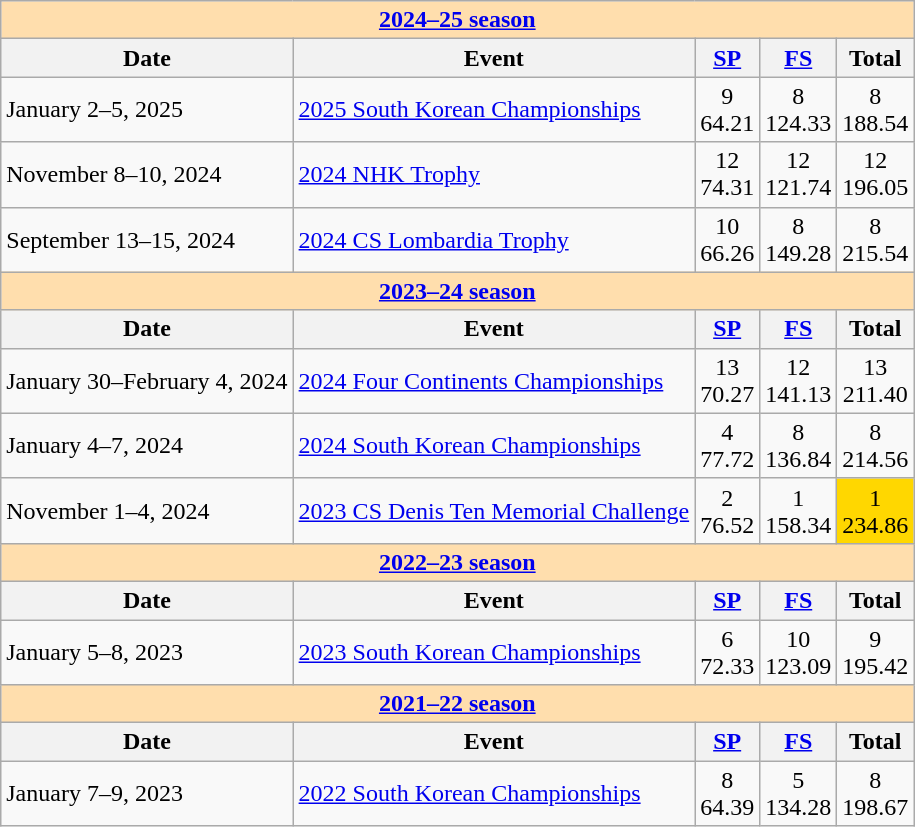<table class="wikitable">
<tr>
<th colspan="5" style="background: #ffdead; text-align:center;"><strong><a href='#'>2024–25 season</a></strong></th>
</tr>
<tr>
<th>Date</th>
<th>Event</th>
<th><a href='#'>SP</a></th>
<th><a href='#'>FS</a></th>
<th>Total</th>
</tr>
<tr>
<td>January 2–5, 2025</td>
<td><a href='#'>2025 South Korean Championships</a></td>
<td align=center>9 <br> 64.21</td>
<td align=center>8 <br> 124.33</td>
<td align=center>8 <br> 188.54</td>
</tr>
<tr>
<td>November 8–10, 2024</td>
<td><a href='#'>2024 NHK Trophy</a></td>
<td align=center>12 <br> 74.31</td>
<td align=center>12 <br> 121.74</td>
<td align=center>12 <br> 196.05</td>
</tr>
<tr>
<td>September 13–15, 2024</td>
<td><a href='#'>2024 CS Lombardia Trophy</a></td>
<td align=center>10 <br> 66.26</td>
<td align=center>8 <br> 149.28</td>
<td align=center>8 <br> 215.54</td>
</tr>
<tr>
<th colspan="5" style="background: #ffdead; text-align:center;"><strong><a href='#'>2023–24 season</a></strong></th>
</tr>
<tr>
<th>Date</th>
<th>Event</th>
<th><a href='#'>SP</a></th>
<th><a href='#'>FS</a></th>
<th>Total</th>
</tr>
<tr>
<td>January 30–February 4, 2024</td>
<td><a href='#'>2024 Four Continents Championships</a></td>
<td align=center>13 <br> 70.27</td>
<td align=center>12 <br> 141.13</td>
<td align=center>13 <br> 211.40</td>
</tr>
<tr>
<td>January 4–7, 2024</td>
<td><a href='#'>2024 South Korean Championships</a></td>
<td align=center>4 <br> 77.72</td>
<td align=center>8 <br> 136.84</td>
<td align=center>8 <br> 214.56</td>
</tr>
<tr>
<td>November 1–4, 2024</td>
<td><a href='#'>2023 CS Denis Ten Memorial Challenge</a></td>
<td align=center>2 <br> 76.52</td>
<td align=center>1 <br> 158.34</td>
<td align=center bgcolor=gold>1 <br> 234.86</td>
</tr>
<tr>
<th colspan="5" style="background: #ffdead; text-align:center;"><strong><a href='#'>2022–23 season</a></strong></th>
</tr>
<tr>
<th>Date</th>
<th>Event</th>
<th><a href='#'>SP</a></th>
<th><a href='#'>FS</a></th>
<th>Total</th>
</tr>
<tr>
<td>January 5–8, 2023</td>
<td><a href='#'>2023 South Korean Championships</a></td>
<td align=center>6 <br> 72.33</td>
<td align=center>10 <br> 123.09</td>
<td align=center>9 <br> 195.42</td>
</tr>
<tr>
<th colspan="5" style="background: #ffdead; text-align:center;"><strong><a href='#'>2021–22 season</a></strong></th>
</tr>
<tr>
<th>Date</th>
<th>Event</th>
<th><a href='#'>SP</a></th>
<th><a href='#'>FS</a></th>
<th>Total</th>
</tr>
<tr>
<td>January 7–9, 2023</td>
<td><a href='#'>2022 South Korean Championships</a></td>
<td align=center>8 <br> 64.39</td>
<td align=center>5 <br> 134.28</td>
<td align=center>8 <br> 198.67</td>
</tr>
</table>
